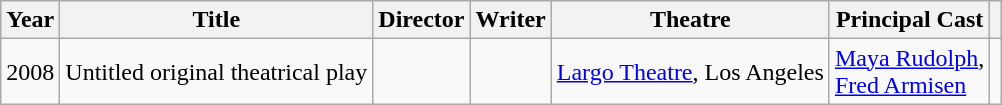<table class=wikitable>
<tr>
<th>Year</th>
<th>Title</th>
<th>Director</th>
<th>Writer</th>
<th>Theatre</th>
<th>Principal Cast</th>
<th></th>
</tr>
<tr>
<td>2008</td>
<td>Untitled original theatrical play</td>
<td></td>
<td></td>
<td><a href='#'>Largo Theatre</a>, Los Angeles</td>
<td><a href='#'>Maya Rudolph</a>,<br><a href='#'>Fred Armisen</a></td>
<td></td>
</tr>
</table>
